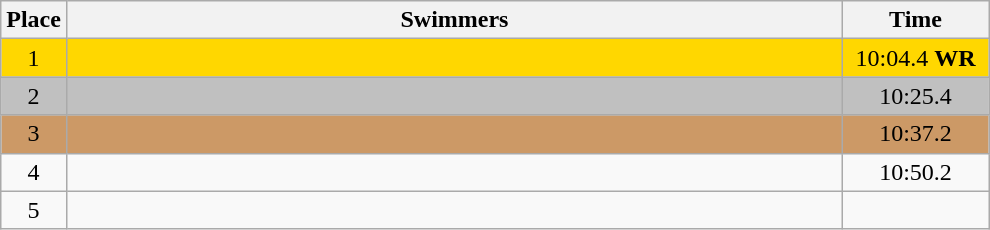<table class=wikitable style="text-align:center">
<tr>
<th>Place</th>
<th width=510>Swimmers</th>
<th width=90>Time</th>
</tr>
<tr bgcolor=gold>
<td>1</td>
<td align=left></td>
<td>10:04.4 <strong>WR</strong></td>
</tr>
<tr bgcolor=silver>
<td>2</td>
<td align=left></td>
<td>10:25.4</td>
</tr>
<tr bgcolor=cc9966>
<td>3</td>
<td align=left></td>
<td>10:37.2</td>
</tr>
<tr>
<td>4</td>
<td align=left></td>
<td>10:50.2</td>
</tr>
<tr>
<td>5</td>
<td align=left></td>
<td></td>
</tr>
</table>
